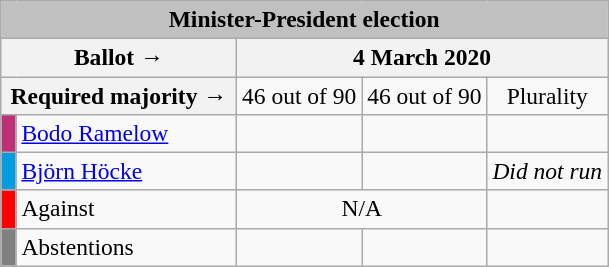<table class="wikitable" style="text-align:center; font-size:98%;">
<tr>
<td colspan=5 align="center" bgcolor="#C0C0C0"><strong>Minister-President election</strong></td>
</tr>
<tr>
<th colspan=2 style="width:150px;">Ballot →</th>
<th colspan=3>4 March 2020</th>
</tr>
<tr>
<th colspan=2>Required majority →</th>
<td>46 out of 90 </td>
<td>46 out of 90 </td>
<td>Plurality </td>
</tr>
<tr>
<td bgcolor=#BE3075></td>
<td style="text-align:left;"><a href='#'>Bodo Ramelow</a></td>
<td></td>
<td></td>
<td><strong></strong></td>
</tr>
<tr>
<td bgcolor=#009EE0></td>
<td style="text-align:left;"><a href='#'>Björn Höcke</a></td>
<td></td>
<td></td>
<td><em>Did not run</em></td>
</tr>
<tr>
<td bgcolor=red></td>
<td style="text-align:left;">Against</td>
<td colspan=2>N/A</td>
<td></td>
</tr>
<tr>
<td style="background:gray;"></td>
<td style="text-align:left;">Abstentions</td>
<td></td>
<td></td>
<td></td>
</tr>
</table>
